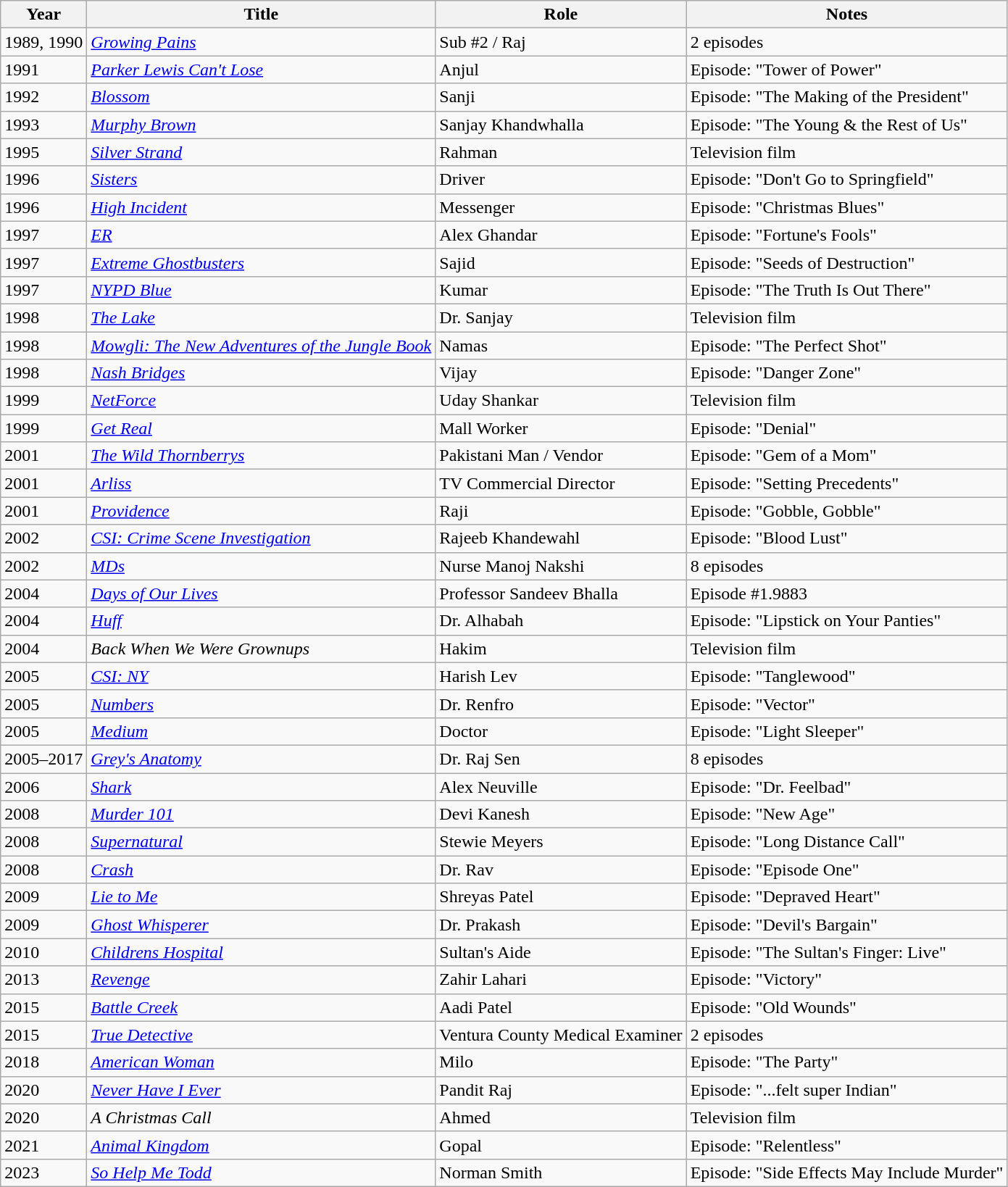<table class="wikitable sortable">
<tr>
<th>Year</th>
<th>Title</th>
<th>Role</th>
<th>Notes</th>
</tr>
<tr>
<td>1989, 1990</td>
<td><em><a href='#'>Growing Pains</a></em></td>
<td>Sub #2 / Raj</td>
<td>2 episodes</td>
</tr>
<tr>
<td>1991</td>
<td><em><a href='#'>Parker Lewis Can't Lose</a></em></td>
<td>Anjul</td>
<td>Episode: "Tower of Power"</td>
</tr>
<tr>
<td>1992</td>
<td><em><a href='#'>Blossom</a></em></td>
<td>Sanji</td>
<td>Episode: "The Making of the President"</td>
</tr>
<tr>
<td>1993</td>
<td><em><a href='#'>Murphy Brown</a></em></td>
<td>Sanjay Khandwhalla</td>
<td>Episode: "The Young & the Rest of Us"</td>
</tr>
<tr>
<td>1995</td>
<td><em><a href='#'>Silver Strand</a></em></td>
<td>Rahman</td>
<td>Television film</td>
</tr>
<tr>
<td>1996</td>
<td><em><a href='#'>Sisters</a></em></td>
<td>Driver</td>
<td>Episode: "Don't Go to Springfield"</td>
</tr>
<tr>
<td>1996</td>
<td><em><a href='#'>High Incident</a></em></td>
<td>Messenger</td>
<td>Episode: "Christmas Blues"</td>
</tr>
<tr>
<td>1997</td>
<td><em><a href='#'>ER</a></em></td>
<td>Alex Ghandar</td>
<td>Episode: "Fortune's Fools"</td>
</tr>
<tr>
<td>1997</td>
<td><em><a href='#'>Extreme Ghostbusters</a></em></td>
<td>Sajid</td>
<td>Episode: "Seeds of Destruction"</td>
</tr>
<tr>
<td>1997</td>
<td><em><a href='#'>NYPD Blue</a></em></td>
<td>Kumar</td>
<td>Episode: "The Truth Is Out There"</td>
</tr>
<tr>
<td>1998</td>
<td><em><a href='#'>The Lake</a></em></td>
<td>Dr. Sanjay</td>
<td>Television film</td>
</tr>
<tr>
<td>1998</td>
<td><em><a href='#'>Mowgli: The New Adventures of the Jungle Book</a></em></td>
<td>Namas</td>
<td>Episode: "The Perfect Shot"</td>
</tr>
<tr>
<td>1998</td>
<td><em><a href='#'>Nash Bridges</a></em></td>
<td>Vijay</td>
<td>Episode: "Danger Zone"</td>
</tr>
<tr>
<td>1999</td>
<td><em><a href='#'>NetForce</a></em></td>
<td>Uday Shankar</td>
<td>Television film</td>
</tr>
<tr>
<td>1999</td>
<td><em><a href='#'>Get Real</a></em></td>
<td>Mall Worker</td>
<td>Episode: "Denial"</td>
</tr>
<tr>
<td>2001</td>
<td><em><a href='#'>The Wild Thornberrys</a></em></td>
<td>Pakistani Man / Vendor</td>
<td>Episode: "Gem of a Mom"</td>
</tr>
<tr>
<td>2001</td>
<td><em><a href='#'>Arliss</a></em></td>
<td>TV Commercial Director</td>
<td>Episode: "Setting Precedents"</td>
</tr>
<tr>
<td>2001</td>
<td><em><a href='#'>Providence</a></em></td>
<td>Raji</td>
<td>Episode: "Gobble, Gobble"</td>
</tr>
<tr>
<td>2002</td>
<td><em><a href='#'>CSI: Crime Scene Investigation</a></em></td>
<td>Rajeeb Khandewahl</td>
<td>Episode: "Blood Lust"</td>
</tr>
<tr>
<td>2002</td>
<td><em><a href='#'>MDs</a></em></td>
<td>Nurse Manoj Nakshi</td>
<td>8 episodes</td>
</tr>
<tr>
<td>2004</td>
<td><em><a href='#'>Days of Our Lives</a></em></td>
<td>Professor Sandeev Bhalla</td>
<td>Episode #1.9883</td>
</tr>
<tr>
<td>2004</td>
<td><em><a href='#'>Huff</a></em></td>
<td>Dr. Alhabah</td>
<td>Episode: "Lipstick on Your Panties"</td>
</tr>
<tr>
<td>2004</td>
<td><em>Back When We Were Grownups</em></td>
<td>Hakim</td>
<td>Television film</td>
</tr>
<tr>
<td>2005</td>
<td><em><a href='#'>CSI: NY</a></em></td>
<td>Harish Lev</td>
<td>Episode: "Tanglewood"</td>
</tr>
<tr>
<td>2005</td>
<td><em><a href='#'>Numbers</a></em></td>
<td>Dr. Renfro</td>
<td>Episode: "Vector"</td>
</tr>
<tr>
<td>2005</td>
<td><em><a href='#'>Medium</a></em></td>
<td>Doctor</td>
<td>Episode: "Light Sleeper"</td>
</tr>
<tr>
<td>2005–2017</td>
<td><em><a href='#'>Grey's Anatomy</a></em></td>
<td>Dr. Raj Sen</td>
<td>8 episodes</td>
</tr>
<tr>
<td>2006</td>
<td><em><a href='#'>Shark</a></em></td>
<td>Alex Neuville</td>
<td>Episode: "Dr. Feelbad"</td>
</tr>
<tr>
<td>2008</td>
<td><em><a href='#'>Murder 101</a></em></td>
<td>Devi Kanesh</td>
<td>Episode: "New Age"</td>
</tr>
<tr>
<td>2008</td>
<td><em><a href='#'>Supernatural</a></em></td>
<td>Stewie Meyers</td>
<td>Episode: "Long Distance Call"</td>
</tr>
<tr>
<td>2008</td>
<td><em><a href='#'>Crash</a></em></td>
<td>Dr. Rav</td>
<td>Episode: "Episode One"</td>
</tr>
<tr>
<td>2009</td>
<td><em><a href='#'>Lie to Me</a></em></td>
<td>Shreyas Patel</td>
<td>Episode: "Depraved Heart"</td>
</tr>
<tr>
<td>2009</td>
<td><em><a href='#'>Ghost Whisperer</a></em></td>
<td>Dr. Prakash</td>
<td>Episode: "Devil's Bargain"</td>
</tr>
<tr>
<td>2010</td>
<td><em><a href='#'>Childrens Hospital</a></em></td>
<td>Sultan's Aide</td>
<td>Episode: "The Sultan's Finger: Live"</td>
</tr>
<tr>
<td>2013</td>
<td><em><a href='#'>Revenge</a></em></td>
<td>Zahir Lahari</td>
<td>Episode: "Victory"</td>
</tr>
<tr>
<td>2015</td>
<td><em><a href='#'>Battle Creek</a></em></td>
<td>Aadi Patel</td>
<td>Episode: "Old Wounds"</td>
</tr>
<tr>
<td>2015</td>
<td><em><a href='#'>True Detective</a></em></td>
<td>Ventura County Medical Examiner</td>
<td>2 episodes</td>
</tr>
<tr>
<td>2018</td>
<td><em><a href='#'>American Woman</a></em></td>
<td>Milo</td>
<td>Episode: "The Party"</td>
</tr>
<tr>
<td>2020</td>
<td><em><a href='#'>Never Have I Ever</a></em></td>
<td>Pandit Raj</td>
<td>Episode: "...felt super Indian"</td>
</tr>
<tr>
<td>2020</td>
<td><em>A Christmas Call</em></td>
<td>Ahmed</td>
<td>Television film</td>
</tr>
<tr>
<td>2021</td>
<td><em><a href='#'>Animal Kingdom</a></em></td>
<td>Gopal</td>
<td>Episode: "Relentless"</td>
</tr>
<tr>
<td>2023</td>
<td><em><a href='#'>So Help Me Todd</a></em></td>
<td>Norman Smith</td>
<td>Episode: "Side Effects May Include Murder"</td>
</tr>
</table>
